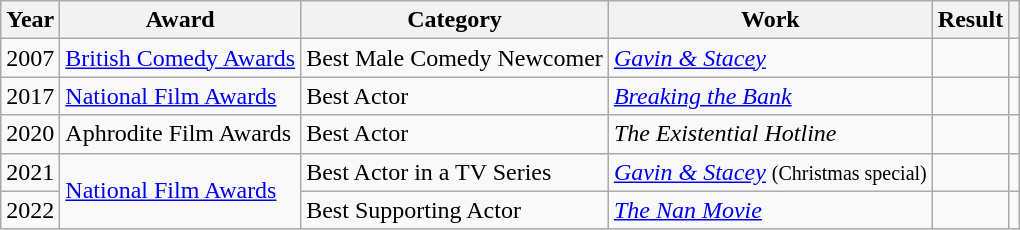<table class="wikitable sortable">
<tr>
<th>Year</th>
<th>Award</th>
<th>Category</th>
<th>Work</th>
<th>Result</th>
<th class="unsortable"></th>
</tr>
<tr>
<td>2007</td>
<td><a href='#'>British Comedy Awards</a></td>
<td>Best Male Comedy Newcomer</td>
<td><em><a href='#'>Gavin & Stacey</a></em></td>
<td></td>
<td></td>
</tr>
<tr>
<td>2017</td>
<td><a href='#'>National Film Awards</a></td>
<td>Best Actor</td>
<td><em><a href='#'>Breaking the Bank</a></em></td>
<td></td>
<td></td>
</tr>
<tr>
<td>2020</td>
<td>Aphrodite Film Awards</td>
<td>Best Actor</td>
<td><em>The Existential Hotline</em></td>
<td></td>
<td></td>
</tr>
<tr>
<td>2021</td>
<td rowspan="2"><a href='#'>National Film Awards</a></td>
<td>Best Actor in a TV Series</td>
<td><em><a href='#'>Gavin & Stacey</a></em> <small>(Christmas special)</small></td>
<td></td>
<td></td>
</tr>
<tr>
<td>2022</td>
<td>Best Supporting Actor</td>
<td><em><a href='#'>The Nan Movie</a></em></td>
<td></td>
<td></td>
</tr>
</table>
